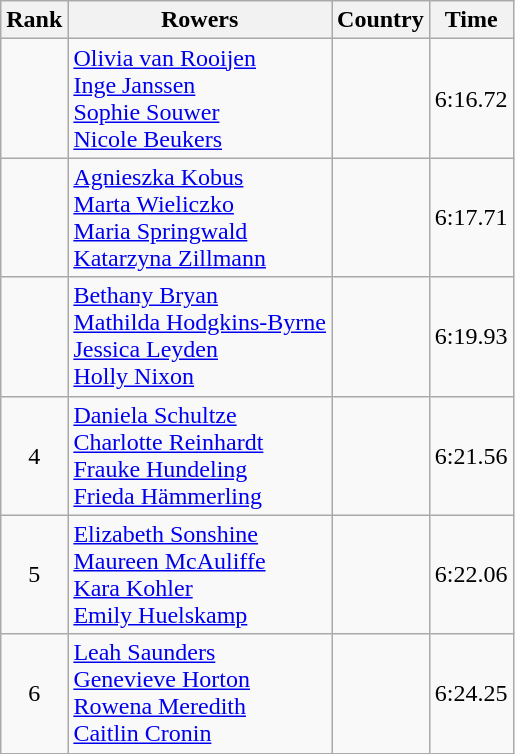<table class="wikitable" style="text-align:center">
<tr>
<th>Rank</th>
<th>Rowers</th>
<th>Country</th>
<th>Time</th>
</tr>
<tr>
<td></td>
<td align="left"><a href='#'>Olivia van Rooijen</a><br><a href='#'>Inge Janssen</a><br><a href='#'>Sophie Souwer</a><br><a href='#'>Nicole Beukers</a></td>
<td align="left"></td>
<td>6:16.72</td>
</tr>
<tr>
<td></td>
<td align="left"><a href='#'>Agnieszka Kobus</a><br><a href='#'>Marta Wieliczko</a><br><a href='#'>Maria Springwald</a><br><a href='#'>Katarzyna Zillmann</a></td>
<td align="left"></td>
<td>6:17.71</td>
</tr>
<tr>
<td></td>
<td align="left"><a href='#'>Bethany Bryan</a><br><a href='#'>Mathilda Hodgkins-Byrne</a><br><a href='#'>Jessica Leyden</a><br><a href='#'>Holly Nixon</a></td>
<td align="left"></td>
<td>6:19.93</td>
</tr>
<tr>
<td>4</td>
<td align="left"><a href='#'>Daniela Schultze</a><br><a href='#'>Charlotte Reinhardt</a><br><a href='#'>Frauke Hundeling</a><br><a href='#'>Frieda Hämmerling</a></td>
<td align="left"></td>
<td>6:21.56</td>
</tr>
<tr>
<td>5</td>
<td align="left"><a href='#'>Elizabeth Sonshine</a><br><a href='#'>Maureen McAuliffe</a><br><a href='#'>Kara Kohler</a><br><a href='#'>Emily Huelskamp</a></td>
<td align="left"></td>
<td>6:22.06</td>
</tr>
<tr>
<td>6</td>
<td align="left"><a href='#'>Leah Saunders</a><br><a href='#'>Genevieve Horton</a><br><a href='#'>Rowena Meredith</a><br><a href='#'>Caitlin Cronin</a></td>
<td align="left"></td>
<td>6:24.25</td>
</tr>
</table>
